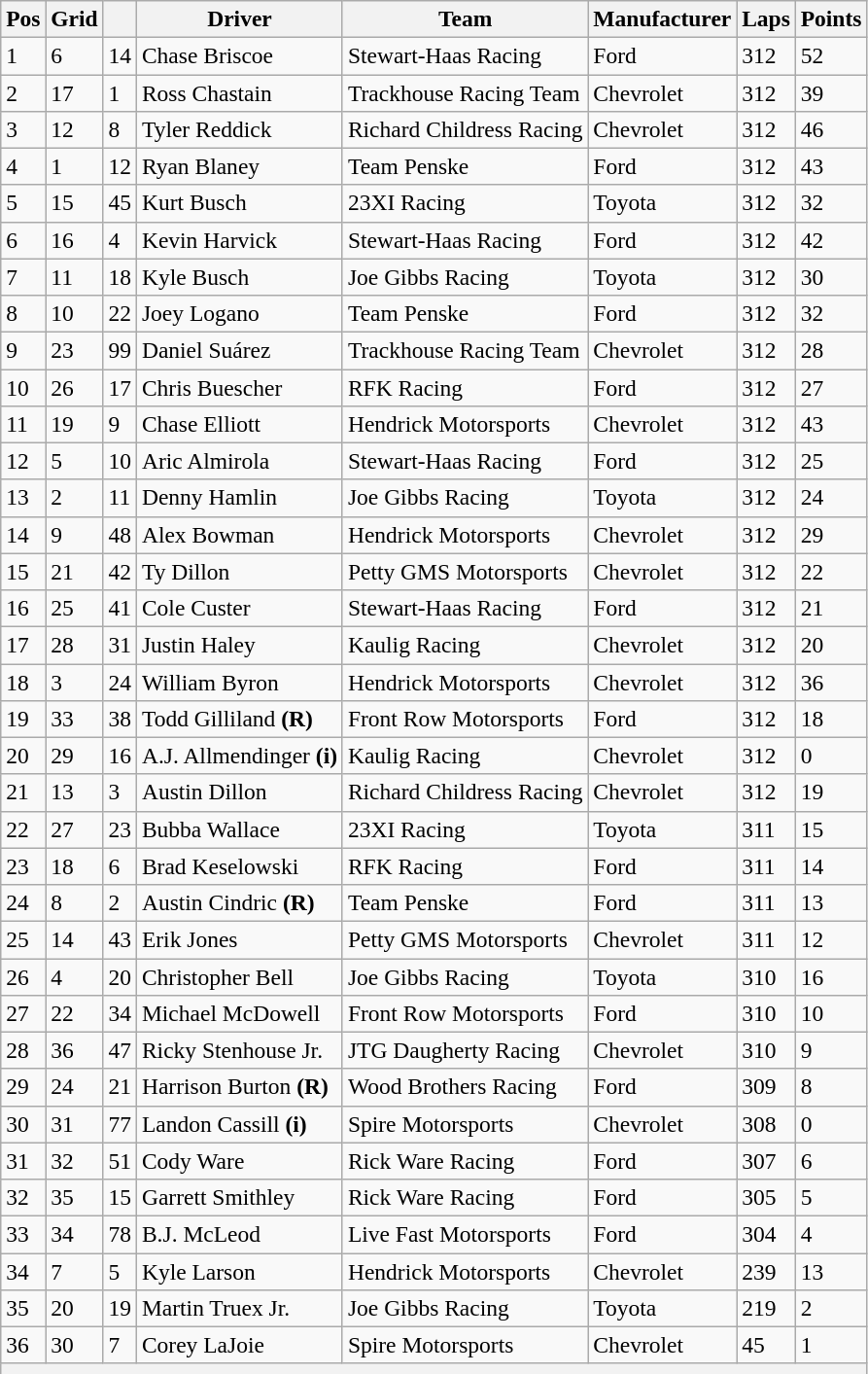<table class="wikitable" style="font-size:98%">
<tr>
<th>Pos</th>
<th>Grid</th>
<th></th>
<th>Driver</th>
<th>Team</th>
<th>Manufacturer</th>
<th>Laps</th>
<th>Points</th>
</tr>
<tr>
<td>1</td>
<td>6</td>
<td>14</td>
<td>Chase Briscoe</td>
<td>Stewart-Haas Racing</td>
<td>Ford</td>
<td>312</td>
<td>52</td>
</tr>
<tr>
<td>2</td>
<td>17</td>
<td>1</td>
<td>Ross Chastain</td>
<td>Trackhouse Racing Team</td>
<td>Chevrolet</td>
<td>312</td>
<td>39</td>
</tr>
<tr>
<td>3</td>
<td>12</td>
<td>8</td>
<td>Tyler Reddick</td>
<td>Richard Childress Racing</td>
<td>Chevrolet</td>
<td>312</td>
<td>46</td>
</tr>
<tr>
<td>4</td>
<td>1</td>
<td>12</td>
<td>Ryan Blaney</td>
<td>Team Penske</td>
<td>Ford</td>
<td>312</td>
<td>43</td>
</tr>
<tr>
<td>5</td>
<td>15</td>
<td>45</td>
<td>Kurt Busch</td>
<td>23XI Racing</td>
<td>Toyota</td>
<td>312</td>
<td>32</td>
</tr>
<tr>
<td>6</td>
<td>16</td>
<td>4</td>
<td>Kevin Harvick</td>
<td>Stewart-Haas Racing</td>
<td>Ford</td>
<td>312</td>
<td>42</td>
</tr>
<tr>
<td>7</td>
<td>11</td>
<td>18</td>
<td>Kyle Busch</td>
<td>Joe Gibbs Racing</td>
<td>Toyota</td>
<td>312</td>
<td>30</td>
</tr>
<tr>
<td>8</td>
<td>10</td>
<td>22</td>
<td>Joey Logano</td>
<td>Team Penske</td>
<td>Ford</td>
<td>312</td>
<td>32</td>
</tr>
<tr>
<td>9</td>
<td>23</td>
<td>99</td>
<td>Daniel Suárez</td>
<td>Trackhouse Racing Team</td>
<td>Chevrolet</td>
<td>312</td>
<td>28</td>
</tr>
<tr>
<td>10</td>
<td>26</td>
<td>17</td>
<td>Chris Buescher</td>
<td>RFK Racing</td>
<td>Ford</td>
<td>312</td>
<td>27</td>
</tr>
<tr>
<td>11</td>
<td>19</td>
<td>9</td>
<td>Chase Elliott</td>
<td>Hendrick Motorsports</td>
<td>Chevrolet</td>
<td>312</td>
<td>43</td>
</tr>
<tr>
<td>12</td>
<td>5</td>
<td>10</td>
<td>Aric Almirola</td>
<td>Stewart-Haas Racing</td>
<td>Ford</td>
<td>312</td>
<td>25</td>
</tr>
<tr>
<td>13</td>
<td>2</td>
<td>11</td>
<td>Denny Hamlin</td>
<td>Joe Gibbs Racing</td>
<td>Toyota</td>
<td>312</td>
<td>24</td>
</tr>
<tr>
<td>14</td>
<td>9</td>
<td>48</td>
<td>Alex Bowman</td>
<td>Hendrick Motorsports</td>
<td>Chevrolet</td>
<td>312</td>
<td>29</td>
</tr>
<tr>
<td>15</td>
<td>21</td>
<td>42</td>
<td>Ty Dillon</td>
<td>Petty GMS Motorsports</td>
<td>Chevrolet</td>
<td>312</td>
<td>22</td>
</tr>
<tr>
<td>16</td>
<td>25</td>
<td>41</td>
<td>Cole Custer</td>
<td>Stewart-Haas Racing</td>
<td>Ford</td>
<td>312</td>
<td>21</td>
</tr>
<tr>
<td>17</td>
<td>28</td>
<td>31</td>
<td>Justin Haley</td>
<td>Kaulig Racing</td>
<td>Chevrolet</td>
<td>312</td>
<td>20</td>
</tr>
<tr>
<td>18</td>
<td>3</td>
<td>24</td>
<td>William Byron</td>
<td>Hendrick Motorsports</td>
<td>Chevrolet</td>
<td>312</td>
<td>36</td>
</tr>
<tr>
<td>19</td>
<td>33</td>
<td>38</td>
<td>Todd Gilliland <strong>(R)</strong></td>
<td>Front Row Motorsports</td>
<td>Ford</td>
<td>312</td>
<td>18</td>
</tr>
<tr>
<td>20</td>
<td>29</td>
<td>16</td>
<td>A.J. Allmendinger <strong>(i)</strong></td>
<td>Kaulig Racing</td>
<td>Chevrolet</td>
<td>312</td>
<td>0</td>
</tr>
<tr>
<td>21</td>
<td>13</td>
<td>3</td>
<td>Austin Dillon</td>
<td>Richard Childress Racing</td>
<td>Chevrolet</td>
<td>312</td>
<td>19</td>
</tr>
<tr>
<td>22</td>
<td>27</td>
<td>23</td>
<td>Bubba Wallace</td>
<td>23XI Racing</td>
<td>Toyota</td>
<td>311</td>
<td>15</td>
</tr>
<tr>
<td>23</td>
<td>18</td>
<td>6</td>
<td>Brad Keselowski</td>
<td>RFK Racing</td>
<td>Ford</td>
<td>311</td>
<td>14</td>
</tr>
<tr>
<td>24</td>
<td>8</td>
<td>2</td>
<td>Austin Cindric <strong>(R)</strong></td>
<td>Team Penske</td>
<td>Ford</td>
<td>311</td>
<td>13</td>
</tr>
<tr>
<td>25</td>
<td>14</td>
<td>43</td>
<td>Erik Jones</td>
<td>Petty GMS Motorsports</td>
<td>Chevrolet</td>
<td>311</td>
<td>12</td>
</tr>
<tr>
<td>26</td>
<td>4</td>
<td>20</td>
<td>Christopher Bell</td>
<td>Joe Gibbs Racing</td>
<td>Toyota</td>
<td>310</td>
<td>16</td>
</tr>
<tr>
<td>27</td>
<td>22</td>
<td>34</td>
<td>Michael McDowell</td>
<td>Front Row Motorsports</td>
<td>Ford</td>
<td>310</td>
<td>10</td>
</tr>
<tr>
<td>28</td>
<td>36</td>
<td>47</td>
<td>Ricky Stenhouse Jr.</td>
<td>JTG Daugherty Racing</td>
<td>Chevrolet</td>
<td>310</td>
<td>9</td>
</tr>
<tr>
<td>29</td>
<td>24</td>
<td>21</td>
<td>Harrison Burton <strong>(R)</strong></td>
<td>Wood Brothers Racing</td>
<td>Ford</td>
<td>309</td>
<td>8</td>
</tr>
<tr>
<td>30</td>
<td>31</td>
<td>77</td>
<td>Landon Cassill <strong>(i)</strong></td>
<td>Spire Motorsports</td>
<td>Chevrolet</td>
<td>308</td>
<td>0</td>
</tr>
<tr>
<td>31</td>
<td>32</td>
<td>51</td>
<td>Cody Ware</td>
<td>Rick Ware Racing</td>
<td>Ford</td>
<td>307</td>
<td>6</td>
</tr>
<tr>
<td>32</td>
<td>35</td>
<td>15</td>
<td>Garrett Smithley</td>
<td>Rick Ware Racing</td>
<td>Ford</td>
<td>305</td>
<td>5</td>
</tr>
<tr>
<td>33</td>
<td>34</td>
<td>78</td>
<td>B.J. McLeod</td>
<td>Live Fast Motorsports</td>
<td>Ford</td>
<td>304</td>
<td>4</td>
</tr>
<tr>
<td>34</td>
<td>7</td>
<td>5</td>
<td>Kyle Larson</td>
<td>Hendrick Motorsports</td>
<td>Chevrolet</td>
<td>239</td>
<td>13</td>
</tr>
<tr>
<td>35</td>
<td>20</td>
<td>19</td>
<td>Martin Truex Jr.</td>
<td>Joe Gibbs Racing</td>
<td>Toyota</td>
<td>219</td>
<td>2</td>
</tr>
<tr>
<td>36</td>
<td>30</td>
<td>7</td>
<td>Corey LaJoie</td>
<td>Spire Motorsports</td>
<td>Chevrolet</td>
<td>45</td>
<td>1</td>
</tr>
<tr>
<th colspan="8"></th>
</tr>
</table>
